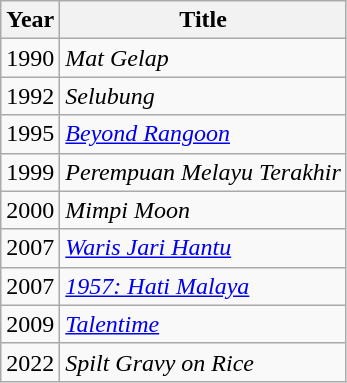<table class="wikitable">
<tr>
<th>Year</th>
<th>Title</th>
</tr>
<tr>
<td>1990</td>
<td><em>Mat Gelap</em></td>
</tr>
<tr>
<td>1992</td>
<td><em>Selubung</em></td>
</tr>
<tr>
<td>1995</td>
<td><em><a href='#'>Beyond Rangoon</a></em></td>
</tr>
<tr>
<td>1999</td>
<td><em>Perempuan Melayu Terakhir</em></td>
</tr>
<tr>
<td>2000</td>
<td><em>Mimpi Moon</em></td>
</tr>
<tr>
<td>2007</td>
<td><em><a href='#'>Waris Jari Hantu</a></em></td>
</tr>
<tr>
<td>2007</td>
<td><em><a href='#'>1957: Hati Malaya</a></em></td>
</tr>
<tr>
<td>2009</td>
<td><em><a href='#'>Talentime</a></em></td>
</tr>
<tr>
<td>2022</td>
<td><em>Spilt Gravy on Rice</em></td>
</tr>
</table>
